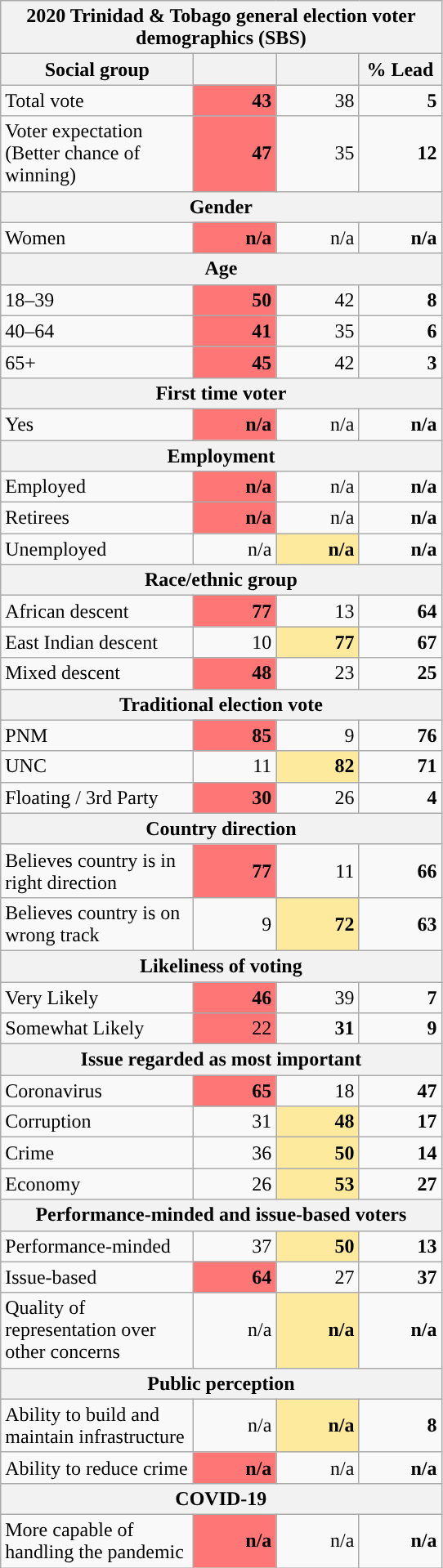<table class=wikitable>
<tr>
<th colspan="4">2020 Trinidad & Tobago general election voter demographics (SBS)</th>
</tr>
<tr>
<th style="width:150px;">Social group</th>
<th style="width:60px;" class="unsortable" style="background:"><a href='#'></a></th>
<th style="width:60px;" class="unsortable" style="background:"><a href='#'></a></th>
<th style="width:60px;" class="unsortable">% Lead</th>
</tr>
<tr>
<td>Total vote</td>
<td style="text-align:right; background:#FF7676;"><strong>43</strong></td>
<td style="text-align:right;">38</td>
<td style="text-align:right; background:"><strong>5</strong></td>
</tr>
<tr>
<td>Voter expectation (Better chance of winning)</td>
<td style="text-align:right; background:#FF7676;"><strong>47</strong></td>
<td style="text-align:right;">35</td>
<td style="text-align:right; background:"><strong>12</strong></td>
</tr>
<tr>
<th colspan="4">Gender</th>
</tr>
<tr>
<td>Women</td>
<td style="text-align:right; background:#FF7676;"><strong>n/a</strong></td>
<td style="text-align:right;">n/a</td>
<td style="text-align:right; background:"><strong>n/a</strong></td>
</tr>
<tr>
<th colspan="4">Age</th>
</tr>
<tr>
<td>18–39</td>
<td style="text-align:right; background:#FF7676;"><strong>50</strong></td>
<td style="text-align:right;">42</td>
<td style="text-align:right; background:"><strong>8</strong></td>
</tr>
<tr>
<td>40–64</td>
<td style="text-align:right; background:#FF7676;"><strong>41</strong></td>
<td style="text-align:right;">35</td>
<td style="text-align:right; background:"><strong>6</strong></td>
</tr>
<tr>
<td>65+</td>
<td style="text-align:right; background:#FF7676;"><strong>45</strong></td>
<td style="text-align:right;">42</td>
<td style="text-align:right; background:"><strong>3</strong></td>
</tr>
<tr>
<th colspan="4">First time voter</th>
</tr>
<tr>
<td>Yes</td>
<td style="text-align:right; background:#FF7676;"><strong>n/a</strong></td>
<td style="text-align:right;">n/a</td>
<td style="text-align:right; background:"><strong>n/a</strong></td>
</tr>
<tr>
<th colspan="4">Employment</th>
</tr>
<tr>
<td>Employed</td>
<td style="text-align:right; background:#FF7676;"><strong>n/a</strong></td>
<td style="text-align:right;">n/a</td>
<td style="text-align:right; background:"><strong>n/a</strong></td>
</tr>
<tr>
<td>Retirees</td>
<td style="text-align:right; background:#FF7676;"><strong>n/a</strong></td>
<td style="text-align:right;">n/a</td>
<td style="text-align:right; background:"><strong>n/a</strong></td>
</tr>
<tr>
<td>Unemployed</td>
<td style="text-align:right;">n/a</td>
<td style="text-align:right; background:#FDEA9C;"><strong>n/a</strong></td>
<td style="text-align:right; background:"><strong>n/a</strong></td>
</tr>
<tr>
<th colspan="4">Race/ethnic group</th>
</tr>
<tr>
<td>African descent</td>
<td style="text-align:right; background:#FF7676;"><strong>77</strong></td>
<td style="text-align:right;">13</td>
<td style="text-align:right; background:"><strong>64</strong></td>
</tr>
<tr>
<td>East Indian descent</td>
<td style="text-align:right;">10</td>
<td style="text-align:right; background:#FDEA9C;"><strong>77</strong></td>
<td style="text-align:right; background:"><strong>67</strong></td>
</tr>
<tr>
<td>Mixed descent</td>
<td style="text-align:right; background:#FF7676;"><strong>48</strong></td>
<td style="text-align:right;">23</td>
<td style="text-align:right; background:"><strong>25</strong></td>
</tr>
<tr>
<th colspan="4">Traditional election vote</th>
</tr>
<tr>
<td>PNM</td>
<td style="text-align:right; background:#FF7676;"><strong>85</strong></td>
<td style="text-align:right;">9</td>
<td style="text-align:right; background:"><strong>76</strong></td>
</tr>
<tr>
<td>UNC</td>
<td style="text-align:right;">11</td>
<td style="text-align:right; background:#FDEA9C;"><strong>82</strong></td>
<td style="text-align:right; background:"><strong>71</strong></td>
</tr>
<tr>
<td>Floating / 3rd Party</td>
<td style="text-align:right; background:#FF7676;"><strong>30</strong></td>
<td style="text-align:right;">26</td>
<td style="text-align:right; background:"><strong>4</strong></td>
</tr>
<tr>
<th colspan="4">Country direction</th>
</tr>
<tr>
<td>Believes country is in right direction</td>
<td style="text-align:right; background:#FF7676;"><strong>77</strong></td>
<td style="text-align:right;">11</td>
<td style="text-align:right; background:"><strong>66</strong></td>
</tr>
<tr>
<td>Believes country is on wrong track</td>
<td style="text-align:right;">9</td>
<td style="text-align:right; background:#FDEA9C;"><strong>72</strong></td>
<td style="text-align:right; background:"><strong>63</strong></td>
</tr>
<tr>
<th colspan="4">Likeliness of voting</th>
</tr>
<tr>
<td>Very Likely</td>
<td style="text-align:right; background:#FF7676;"><strong>46</strong></td>
<td style="text-align:right;">39</td>
<td style="text-align:right; background:"><strong>7</strong></td>
</tr>
<tr>
<td>Somewhat Likely</td>
<td style="text-align:right; background:#FF7676;">22</td>
<td style="text-align:right;"><strong>31</strong></td>
<td style="text-align:right; background:"><strong>9</strong></td>
</tr>
<tr>
<th colspan="4">Issue regarded as most important</th>
</tr>
<tr>
<td>Coronavirus</td>
<td style="text-align:right; background:#FF7676;"><strong>65</strong></td>
<td style="text-align:right;">18</td>
<td style="text-align:right; background:"><strong>47</strong></td>
</tr>
<tr>
<td>Corruption</td>
<td style="text-align:right;">31</td>
<td style="text-align:right;background:#FDEA9C;"><strong>48</strong></td>
<td style="text-align:right; background:"><strong>17</strong></td>
</tr>
<tr>
<td>Crime</td>
<td style="text-align:right;">36</td>
<td style="text-align:right; background:#FDEA9C;"><strong>50</strong></td>
<td style="text-align:right; background:"><strong>14</strong></td>
</tr>
<tr>
<td>Economy</td>
<td style="text-align:right;">26</td>
<td style="text-align:right; background:#FDEA9C;"><strong>53</strong></td>
<td style="text-align:right; background:"><strong>27</strong></td>
</tr>
<tr>
<th colspan="4">Performance-minded and issue-based voters</th>
</tr>
<tr>
<td>Performance-minded</td>
<td style="text-align:right;">37</td>
<td style="text-align:right; background:#FDEA9C;"><strong>50</strong></td>
<td style="text-align:right; background:"><strong>13</strong></td>
</tr>
<tr>
<td>Issue-based</td>
<td style="text-align:right; background:#FF7676;"><strong>64</strong></td>
<td style="text-align:right;">27</td>
<td style="text-align:right; background:"><strong>37</strong></td>
</tr>
<tr>
<td>Quality of representation over other concerns</td>
<td style="text-align:right;">n/a</td>
<td style="text-align:right; background:#FDEA9C;"><strong>n/a</strong></td>
<td style="text-align:right; background:"><strong>n/a</strong></td>
</tr>
<tr>
<th colspan="4">Public perception</th>
</tr>
<tr>
<td>Ability to build and maintain infrastructure</td>
<td style="text-align:right;">n/a</td>
<td style="text-align:right; background:#FDEA9C;"><strong>n/a</strong></td>
<td style="text-align:right; background:"><strong>8</strong></td>
</tr>
<tr>
<td>Ability to reduce crime</td>
<td style="text-align:right; background:#FF7676;"><strong>n/a</strong></td>
<td style="text-align:right;">n/a</td>
<td style="text-align:right; background:"><strong>n/a</strong></td>
</tr>
<tr>
<th colspan="4">COVID-19</th>
</tr>
<tr>
<td>More capable of handling the pandemic</td>
<td style="text-align:right; background:#FF7676;"><strong>n/a</strong></td>
<td style="text-align:right;">n/a</td>
<td style="text-align:right; background:"><strong>n/a</strong></td>
</tr>
</table>
